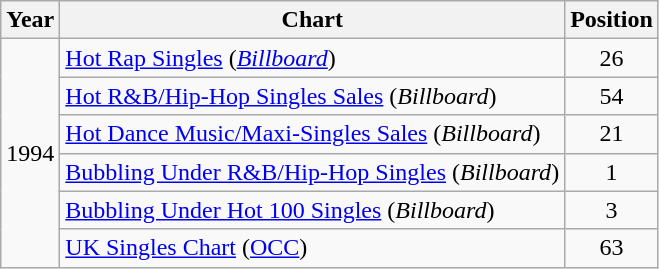<table class="wikitable">
<tr>
<th>Year</th>
<th>Chart</th>
<th>Position</th>
</tr>
<tr>
<td rowspan="6">1994</td>
<td><a href='#'>Hot Rap Singles</a> (<em><a href='#'>Billboard</a></em>)</td>
<td align="center">26</td>
</tr>
<tr>
<td><a href='#'>Hot R&B/Hip-Hop Singles Sales</a> (<em>Billboard</em>)</td>
<td align="center">54</td>
</tr>
<tr>
<td><a href='#'>Hot Dance Music/Maxi-Singles Sales</a> (<em>Billboard</em>)</td>
<td align="center">21</td>
</tr>
<tr>
<td><a href='#'>Bubbling Under R&B/Hip-Hop Singles</a> (<em>Billboard</em>)</td>
<td align="center">1</td>
</tr>
<tr>
<td><a href='#'>Bubbling Under Hot 100 Singles</a> (<em>Billboard</em>)</td>
<td align="center">3</td>
</tr>
<tr>
<td><a href='#'>UK Singles Chart</a> (<a href='#'>OCC</a>)</td>
<td align="center">63</td>
</tr>
</table>
